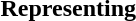<table>
<tr>
<th colspan="5">Representing </th>
</tr>
<tr>
</tr>
</table>
